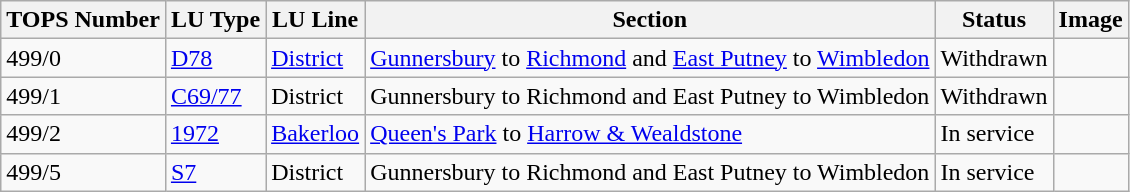<table class="wikitable">
<tr>
<th>TOPS Number</th>
<th>LU Type</th>
<th>LU Line</th>
<th>Section</th>
<th>Status</th>
<th>Image</th>
</tr>
<tr>
<td>499/0</td>
<td><a href='#'>D78</a></td>
<td><a href='#'>District</a></td>
<td><a href='#'>Gunnersbury</a> to <a href='#'>Richmond</a> and <a href='#'>East Putney</a> to <a href='#'>Wimbledon</a></td>
<td>Withdrawn</td>
<td></td>
</tr>
<tr>
<td>499/1</td>
<td><a href='#'>C69/77</a></td>
<td>District</td>
<td>Gunnersbury to Richmond and East Putney to Wimbledon</td>
<td>Withdrawn</td>
<td></td>
</tr>
<tr>
<td>499/2</td>
<td><a href='#'>1972</a></td>
<td><a href='#'>Bakerloo</a></td>
<td><a href='#'>Queen's Park</a> to <a href='#'>Harrow & Wealdstone</a></td>
<td>In service</td>
<td></td>
</tr>
<tr>
<td>499/5</td>
<td><a href='#'>S7</a></td>
<td>District</td>
<td>Gunnersbury to Richmond and East Putney to Wimbledon</td>
<td>In service</td>
<td></td>
</tr>
</table>
